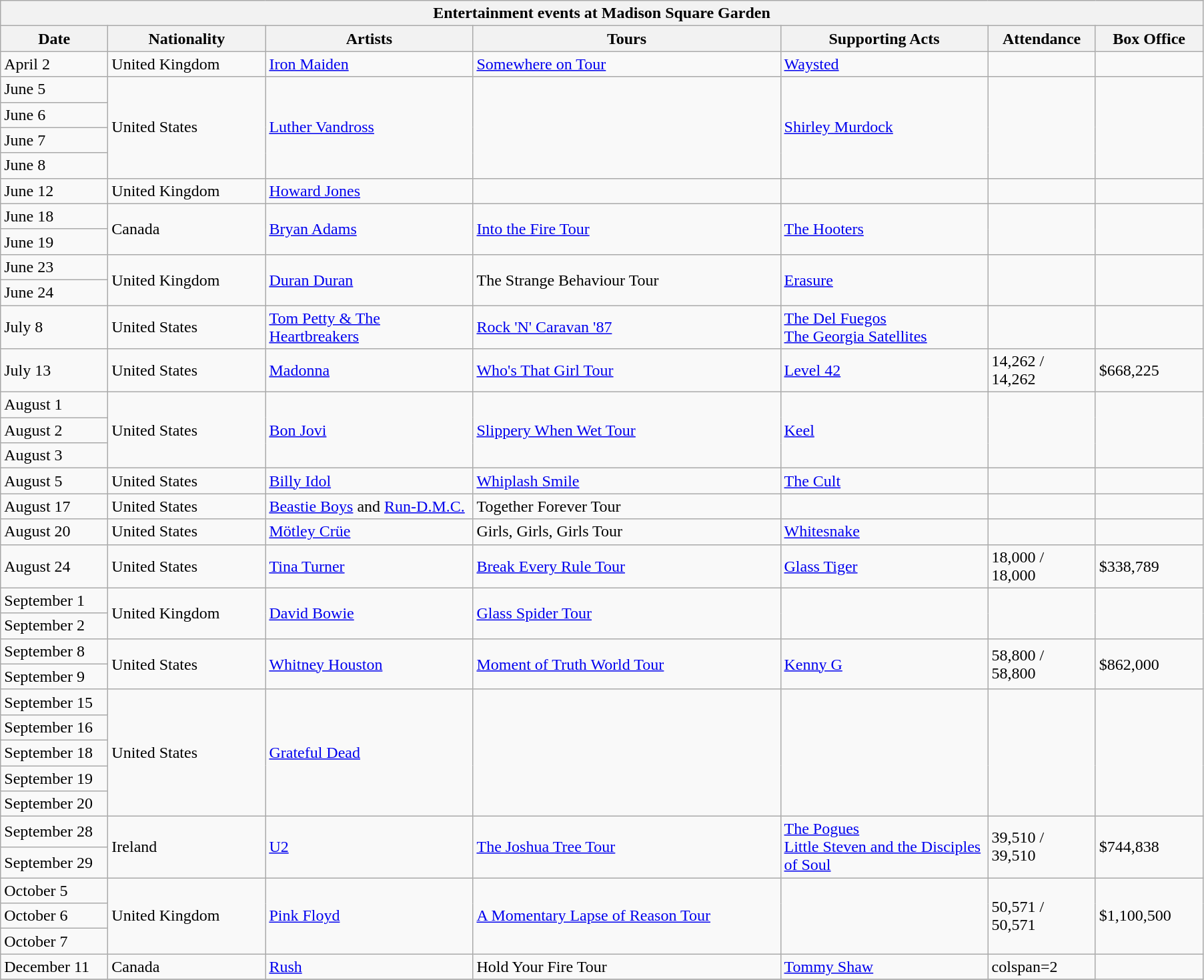<table class="wikitable">
<tr>
<th colspan="7">Entertainment events at Madison Square Garden</th>
</tr>
<tr>
<th width=100>Date</th>
<th width=150>Nationality</th>
<th width=200>Artists</th>
<th width=300>Tours</th>
<th width=200>Supporting Acts</th>
<th width=100>Attendance</th>
<th width=100>Box Office</th>
</tr>
<tr>
<td>April 2</td>
<td>United Kingdom</td>
<td><a href='#'>Iron Maiden</a></td>
<td><a href='#'>Somewhere on Tour</a></td>
<td><a href='#'>Waysted</a></td>
<td></td>
<td></td>
</tr>
<tr>
<td>June 5</td>
<td rowspan=4>United States</td>
<td rowspan=4><a href='#'>Luther Vandross</a></td>
<td rowspan=4></td>
<td rowspan=4><a href='#'>Shirley Murdock</a></td>
<td rowspan=4></td>
<td rowspan=4></td>
</tr>
<tr>
<td>June 6</td>
</tr>
<tr>
<td>June 7</td>
</tr>
<tr>
<td>June 8</td>
</tr>
<tr>
<td>June 12</td>
<td>United Kingdom</td>
<td><a href='#'>Howard Jones</a></td>
<td></td>
<td></td>
<td></td>
<td></td>
</tr>
<tr>
<td>June 18</td>
<td rowspan=2>Canada</td>
<td rowspan=2><a href='#'>Bryan Adams</a></td>
<td rowspan=2><a href='#'>Into the Fire Tour</a></td>
<td rowspan=2><a href='#'>The Hooters</a></td>
<td rowspan=2></td>
<td rowspan=2></td>
</tr>
<tr>
<td>June 19</td>
</tr>
<tr>
<td>June 23</td>
<td rowspan=2>United Kingdom</td>
<td rowspan=2><a href='#'>Duran Duran</a></td>
<td rowspan=2>The Strange Behaviour Tour</td>
<td rowspan=2><a href='#'>Erasure</a></td>
<td rowspan=2></td>
<td rowspan=2></td>
</tr>
<tr>
<td>June 24</td>
</tr>
<tr>
<td>July 8</td>
<td>United States</td>
<td><a href='#'>Tom Petty & The Heartbreakers</a></td>
<td><a href='#'>Rock 'N' Caravan '87</a></td>
<td><a href='#'>The Del Fuegos</a><br><a href='#'>The Georgia Satellites</a></td>
<td></td>
<td></td>
</tr>
<tr>
<td>July 13</td>
<td>United States</td>
<td><a href='#'>Madonna</a></td>
<td><a href='#'>Who's That Girl Tour</a></td>
<td><a href='#'>Level 42</a></td>
<td>14,262 / 14,262</td>
<td>$668,225</td>
</tr>
<tr>
<td>August 1</td>
<td rowspan=3>United States</td>
<td rowspan=3><a href='#'>Bon Jovi</a></td>
<td rowspan=3><a href='#'>Slippery When Wet Tour</a></td>
<td rowspan=3><a href='#'>Keel</a></td>
<td rowspan=3></td>
<td rowspan=3></td>
</tr>
<tr>
<td>August 2</td>
</tr>
<tr>
<td>August 3</td>
</tr>
<tr>
<td>August 5</td>
<td>United States</td>
<td><a href='#'>Billy Idol</a></td>
<td><a href='#'>Whiplash Smile</a></td>
<td><a href='#'>The Cult</a></td>
<td></td>
<td></td>
</tr>
<tr>
<td>August 17</td>
<td>United States</td>
<td><a href='#'>Beastie Boys</a> and <a href='#'>Run-D.M.C.</a></td>
<td>Together Forever Tour</td>
<td></td>
<td></td>
<td></td>
</tr>
<tr>
<td>August 20</td>
<td>United States</td>
<td><a href='#'>Mötley Crüe</a></td>
<td>Girls, Girls, Girls Tour</td>
<td><a href='#'>Whitesnake</a></td>
<td></td>
<td></td>
</tr>
<tr>
<td>August 24</td>
<td>United States</td>
<td><a href='#'>Tina Turner</a></td>
<td><a href='#'>Break Every Rule Tour</a></td>
<td><a href='#'>Glass Tiger</a></td>
<td>18,000 / 18,000</td>
<td>$338,789</td>
</tr>
<tr>
<td>September 1</td>
<td rowspan=2>United Kingdom</td>
<td rowspan=2><a href='#'>David Bowie</a></td>
<td rowspan=2><a href='#'>Glass Spider Tour</a></td>
<td rowspan=2></td>
<td rowspan=2></td>
<td rowspan=2></td>
</tr>
<tr>
<td>September 2</td>
</tr>
<tr>
<td>September 8</td>
<td rowspan=2>United States</td>
<td rowspan=2><a href='#'>Whitney Houston</a></td>
<td rowspan=2><a href='#'>Moment of Truth World Tour</a></td>
<td rowspan=2><a href='#'>Kenny G</a></td>
<td rowspan=2>58,800 / 58,800</td>
<td rowspan=2>$862,000</td>
</tr>
<tr>
<td>September 9</td>
</tr>
<tr>
<td>September 15</td>
<td rowspan=5>United States</td>
<td rowspan=5><a href='#'>Grateful Dead</a></td>
<td rowspan=5></td>
<td rowspan=5></td>
<td rowspan=5></td>
<td rowspan=5></td>
</tr>
<tr>
<td>September 16</td>
</tr>
<tr>
<td>September 18</td>
</tr>
<tr>
<td>September 19</td>
</tr>
<tr>
<td>September 20</td>
</tr>
<tr>
<td>September 28</td>
<td rowspan=2>Ireland</td>
<td rowspan=2><a href='#'>U2</a></td>
<td rowspan=2><a href='#'>The Joshua Tree Tour</a></td>
<td rowspan=2><a href='#'>The Pogues</a><br><a href='#'>Little Steven and the Disciples of Soul</a></td>
<td rowspan=2>39,510 / 39,510</td>
<td rowspan=2>$744,838</td>
</tr>
<tr>
<td>September 29</td>
</tr>
<tr>
<td>October 5</td>
<td rowspan=3>United Kingdom</td>
<td rowspan=3><a href='#'>Pink Floyd</a></td>
<td rowspan=3><a href='#'>A Momentary Lapse of Reason Tour</a></td>
<td rowspan=3></td>
<td rowspan=3>50,571 / 50,571</td>
<td rowspan=3>$1,100,500</td>
</tr>
<tr>
<td>October 6</td>
</tr>
<tr>
<td>October 7</td>
</tr>
<tr>
<td>December 11</td>
<td>Canada</td>
<td><a href='#'>Rush</a></td>
<td>Hold Your Fire Tour</td>
<td><a href='#'>Tommy Shaw</a></td>
<td>colspan=2 </td>
</tr>
<tr>
</tr>
</table>
